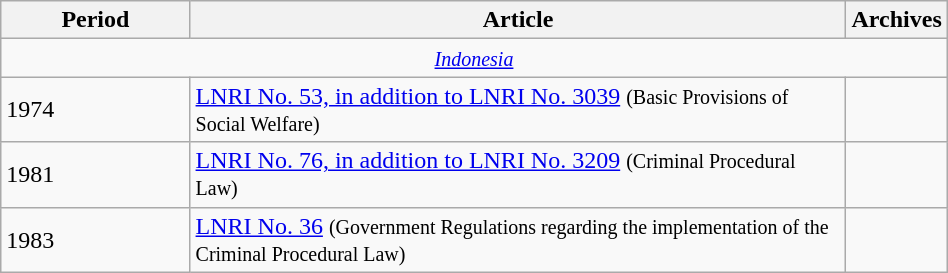<table class="wikitable" style="width:50%">
<tr>
<th style="width:20%">Period</th>
<th>Article</th>
<th style="width:5%">Archives</th>
</tr>
<tr>
<td colspan=3 style="text-align:center;"><small><em><a href='#'>Indonesia</a></em></small></td>
</tr>
<tr>
<td>1974</td>
<td><a href='#'>LNRI No. 53, in addition to LNRI No. 3039</a> <small>(Basic Provisions of Social Welfare)</small></td>
<td></td>
</tr>
<tr>
<td>1981</td>
<td><a href='#'>LNRI No. 76, in addition to LNRI No. 3209</a> <small>(Criminal Procedural Law)</small></td>
<td></td>
</tr>
<tr>
<td>1983</td>
<td><a href='#'>LNRI No. 36</a> <small>(Government Regulations regarding the implementation of the Criminal Procedural Law)</small></td>
<td></td>
</tr>
</table>
